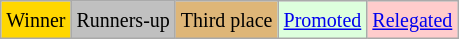<table class="wikitable">
<tr>
<td bgcolor=gold><small>Winner</small></td>
<td bgcolor=silver><small>Runners-up</small></td>
<td bgcolor=#deb678><small>Third place</small></td>
<td bgcolor="#DDFFDD"><small><a href='#'>Promoted</a></small></td>
<td bgcolor="#FFCCCC"><small><a href='#'>Relegated</a></small></td>
</tr>
</table>
